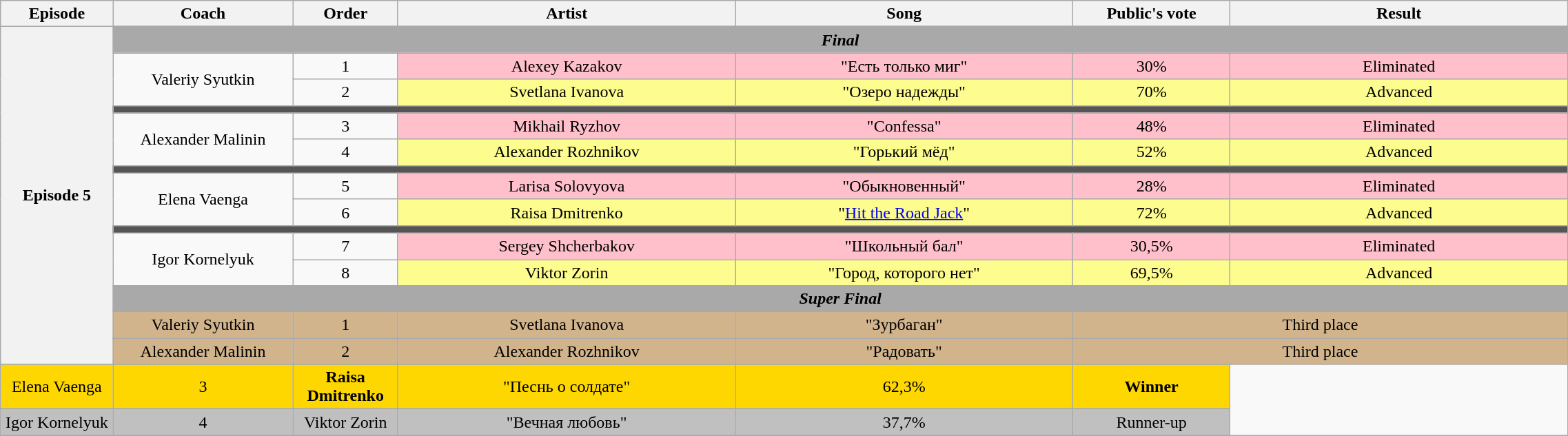<table class="wikitable" style="text-align:center; width:120%;">
<tr>
<th style="width:05%;">Episode</th>
<th style="width:08%;">Coach</th>
<th style="width:03%;">Order</th>
<th style="width:15%;">Artist</th>
<th style="width:15%;">Song</th>
<th style="width:07%;">Public's vote</th>
<th style="width:15%;">Result</th>
</tr>
<tr>
<th rowspan=18 scope="row">Episode 5<br><small></small></th>
</tr>
<tr>
<td colspan=6 style = "background: darkgray"><strong><em>Final</em></strong></td>
</tr>
<tr>
<td rowspan=2>Valeriy Syutkin</td>
<td>1</td>
<td style="background:pink;">Alexey Kazakov</td>
<td style="background:pink;">"Есть только миг"</td>
<td style="background:pink;">30%</td>
<td style="background:pink;">Eliminated</td>
</tr>
<tr>
<td>2</td>
<td style="background:#fdfc8f;">Svetlana Ivanova</td>
<td style="background:#fdfc8f;">"Озеро надежды"</td>
<td style="background:#fdfc8f;">70%</td>
<td style="background:#fdfc8f;">Advanced</td>
</tr>
<tr>
<td colspan=6 style="background:#555555;"></td>
</tr>
<tr>
<td rowspan=2>Alexander Malinin</td>
<td>3</td>
<td style="background:pink;">Mikhail Ryzhov</td>
<td style="background:pink;">"Confessa"</td>
<td style="background:pink;">48%</td>
<td style="background:pink;">Eliminated</td>
</tr>
<tr>
<td>4</td>
<td style="background:#fdfc8f;">Alexander Rozhnikov</td>
<td style="background:#fdfc8f;">"Горький мёд"</td>
<td style="background:#fdfc8f;">52%</td>
<td style="background:#fdfc8f;">Advanced</td>
</tr>
<tr>
<td colspan=6 style="background:#555555;"></td>
</tr>
<tr>
<td rowspan=2>Elena Vaenga</td>
<td>5</td>
<td style="background:pink;">Larisa Solovyova</td>
<td style="background:pink;">"Обыкновенный"</td>
<td style="background:pink;">28%</td>
<td style="background:pink;">Eliminated</td>
</tr>
<tr>
<td>6</td>
<td style="background:#fdfc8f;">Raisa Dmitrenko</td>
<td style="background:#fdfc8f;">"<a href='#'>Hit the Road Jack</a>"</td>
<td style="background:#fdfc8f;">72%</td>
<td style="background:#fdfc8f;">Advanced</td>
</tr>
<tr>
<td colspan=6 style="background:#555555;"></td>
</tr>
<tr>
<td rowspan=2>Igor Kornelyuk</td>
<td>7</td>
<td style="background:pink;">Sergey Shcherbakov</td>
<td style="background:pink;">"Школьный бал"</td>
<td style="background:pink;">30,5%</td>
<td style="background:pink;">Eliminated</td>
</tr>
<tr>
<td>8</td>
<td style="background:#fdfc8f;">Viktor Zorin</td>
<td style="background:#fdfc8f;">"Город, которого нет"</td>
<td style="background:#fdfc8f;">69,5%</td>
<td style="background:#fdfc8f;">Advanced</td>
</tr>
<tr>
<td colspan = 6 style = "background: darkgray"><strong><em>Super Final</em></strong></td>
</tr>
<tr>
</tr>
<tr bgcolor="tan">
<td>Valeriy Syutkin</td>
<td>1</td>
<td>Svetlana Ivanova</td>
<td>"Зурбаган"</td>
<td colspan=2>Third place</td>
</tr>
<tr>
</tr>
<tr bgcolor="tan">
<td>Alexander Malinin</td>
<td>2</td>
<td>Alexander Rozhnikov</td>
<td>"Радовать"</td>
<td colspan=2>Third place</td>
</tr>
<tr>
</tr>
<tr bgcolor="gold">
<td>Elena Vaenga</td>
<td>3</td>
<td><strong>Raisa Dmitrenko</strong></td>
<td>"Песнь о солдате"</td>
<td>62,3%</td>
<td><strong>Winner</strong></td>
</tr>
<tr>
</tr>
<tr bgcolor="silver">
<td>Igor Kornelyuk</td>
<td>4</td>
<td>Viktor Zorin</td>
<td>"Вечная любовь"</td>
<td>37,7%</td>
<td>Runner-up</td>
</tr>
<tr>
</tr>
</table>
